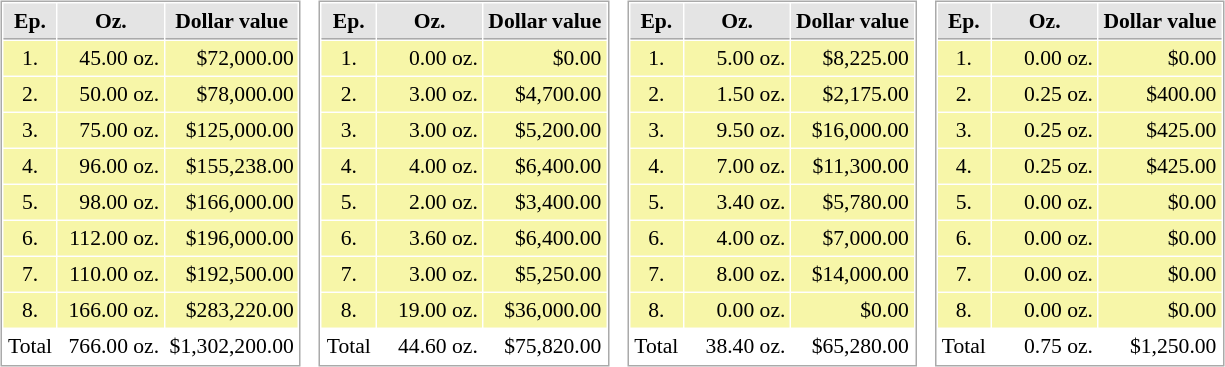<table border="0" cellspacing="10">
<tr>
<td><br><table cellspacing="1" cellpadding="3" style="border:1px solid #aaa; font-size:90%;">
<tr style="background:#e4e4e4;">
<th style="border-bottom:1px solid #aaa; width:10px;">Ep.</th>
<th style="border-bottom:1px solid #aaa; width:60px;">      Oz.      </th>
<th style="border-bottom:1px solid #aaa; width:75px;">Dollar value</th>
</tr>
<tr style="background:#f7f6a8;">
<td style="text-align:center;">1.</td>
<td style="text-align:right;">45.00 oz.</td>
<td style="text-align:right;">$72,000.00</td>
</tr>
<tr style="background:#f7f6a8;">
<td style="text-align:center;">2.</td>
<td style="text-align:right;">50.00 oz.</td>
<td style="text-align:right;">$78,000.00</td>
</tr>
<tr style="background:#f7f6a8;">
<td style="text-align:center;">3.</td>
<td style="text-align:right;">75.00 oz.</td>
<td style="text-align:right;">$125,000.00</td>
</tr>
<tr style="background:#f7f6a8;">
<td style="text-align:center;">4.</td>
<td style="text-align:right;">96.00 oz.</td>
<td style="text-align:right;">$155,238.00</td>
</tr>
<tr style="background:#f7f6a8;">
<td style="text-align:center;">5.</td>
<td style="text-align:right;">98.00 oz.</td>
<td style="text-align:right;">$166,000.00</td>
</tr>
<tr style="background:#f7f6a8;">
<td style="text-align:center;">6.</td>
<td style="text-align:right;">112.00 oz.</td>
<td style="text-align:right;">$196,000.00</td>
</tr>
<tr style="background:#f7f6a8;">
<td style="text-align:center;">7.</td>
<td style="text-align:right;">110.00 oz.</td>
<td style="text-align:right;">$192,500.00</td>
</tr>
<tr style="background:#f7f6a8;">
<td style="text-align:center;">8.</td>
<td style="text-align:right;">166.00 oz.</td>
<td style="text-align:right;">$283,220.00</td>
</tr>
<tr>
<td style="text-align:center;">Total</td>
<td style="text-align:right;">766.00 oz.</td>
<td style="text-align:right;">$1,302,200.00</td>
</tr>
</table>
</td>
<td><br><table cellspacing="1" cellpadding="3" style="border:1px solid #aaa; font-size:90%;">
<tr style="background:#e4e4e4;">
<th style="border-bottom:1px solid #aaa; width:10px;">Ep.</th>
<th style="border-bottom:1px solid #aaa; width:60px;">      Oz.      </th>
<th style="border-bottom:1px solid #aaa; width:75px;">Dollar value</th>
</tr>
<tr style="background:#f7f6a8;">
<td style="text-align:center;">1.</td>
<td style="text-align:right;">0.00 oz.</td>
<td style="text-align:right;">$0.00</td>
</tr>
<tr style="background:#f7f6a8;">
<td style="text-align:center;">2.</td>
<td style="text-align:right;">3.00 oz.</td>
<td style="text-align:right;">$4,700.00</td>
</tr>
<tr style="background:#f7f6a8;">
<td style="text-align:center;">3.</td>
<td style="text-align:right;">3.00 oz.</td>
<td style="text-align:right;">$5,200.00</td>
</tr>
<tr style="background:#f7f6a8;">
<td style="text-align:center;">4.</td>
<td style="text-align:right;">4.00 oz.</td>
<td style="text-align:right;">$6,400.00</td>
</tr>
<tr style="background:#f7f6a8;">
<td style="text-align:center;">5.</td>
<td style="text-align:right;">2.00 oz.</td>
<td style="text-align:right;">$3,400.00</td>
</tr>
<tr style="background:#f7f6a8;">
<td style="text-align:center;">6.</td>
<td style="text-align:right;">3.60 oz.</td>
<td style="text-align:right;">$6,400.00</td>
</tr>
<tr style="background:#f7f6a8;">
<td style="text-align:center;">7.</td>
<td style="text-align:right;">3.00 oz.</td>
<td style="text-align:right;">$5,250.00</td>
</tr>
<tr style="background:#f7f6a8;">
<td style="text-align:center;">8.</td>
<td style="text-align:right;">19.00 oz.</td>
<td style="text-align:right;">$36,000.00</td>
</tr>
<tr>
<td style="text-align:center;">Total</td>
<td style="text-align:right;">44.60 oz.</td>
<td style="text-align:right;">$75,820.00</td>
</tr>
</table>
</td>
<td><br><table cellspacing="1" cellpadding="3" style="border:1px solid #aaa; font-size:90%;">
<tr style="background:#e4e4e4;">
<th style="border-bottom:1px solid #aaa; width:10px;">Ep.</th>
<th style="border-bottom:1px solid #aaa; width:60px;">      Oz.      </th>
<th style="border-bottom:1px solid #aaa; width:75px;">Dollar value</th>
</tr>
<tr style="background:#f7f6a8;">
<td style="text-align:center;">1.</td>
<td style="text-align:right;">5.00 oz.</td>
<td style="text-align:right;">$8,225.00</td>
</tr>
<tr style="background:#f7f6a8;">
<td style="text-align:center;">2.</td>
<td style="text-align:right;">1.50 oz.</td>
<td style="text-align:right;">$2,175.00</td>
</tr>
<tr style="background:#f7f6a8;">
<td style="text-align:center;">3.</td>
<td style="text-align:right;">9.50 oz.</td>
<td style="text-align:right;">$16,000.00</td>
</tr>
<tr style="background:#f7f6a8;">
<td style="text-align:center;">4.</td>
<td style="text-align:right;">7.00 oz.</td>
<td style="text-align:right;">$11,300.00</td>
</tr>
<tr style="background:#f7f6a8;">
<td style="text-align:center;">5.</td>
<td style="text-align:right;">3.40 oz.</td>
<td style="text-align:right;">$5,780.00</td>
</tr>
<tr style="background:#f7f6a8;">
<td style="text-align:center;">6.</td>
<td style="text-align:right;">4.00 oz.</td>
<td style="text-align:right;">$7,000.00</td>
</tr>
<tr style="background:#f7f6a8;">
<td style="text-align:center;">7.</td>
<td style="text-align:right;">8.00 oz.</td>
<td style="text-align:right;">$14,000.00</td>
</tr>
<tr style="background:#f7f6a8;">
<td style="text-align:center;">8.</td>
<td style="text-align:right;">0.00 oz.</td>
<td style="text-align:right;">$0.00</td>
</tr>
<tr>
<td style="text-align:center;">Total</td>
<td style="text-align:right;">38.40 oz.</td>
<td style="text-align:right;">$65,280.00</td>
</tr>
</table>
</td>
<td><br><table cellspacing="1" cellpadding="3" style="border:1px solid #aaa; font-size:90%;">
<tr style="background:#e4e4e4;">
<th style="border-bottom:1px solid #aaa; width:10px;">Ep.</th>
<th style="border-bottom:1px solid #aaa; width:50px;">      Oz.      </th>
<th style="border-bottom:1px solid #aaa; width:75px;">Dollar value</th>
</tr>
<tr style="background:#f7f6a8;">
<td style="text-align:center;">1.</td>
<td style="text-align:right;">0.00 oz.</td>
<td style="text-align:right;">$0.00</td>
</tr>
<tr style="background:#f7f6a8;">
<td style="text-align:center;">2.</td>
<td style="text-align:right;">0.25 oz.</td>
<td style="text-align:right;">$400.00</td>
</tr>
<tr style="background:#f7f6a8;">
<td style="text-align:center;">3.</td>
<td style="text-align:right;">0.25 oz.</td>
<td style="text-align:right;">$425.00</td>
</tr>
<tr style="background:#f7f6a8;">
<td style="text-align:center;">4.</td>
<td style="text-align:right;">0.25 oz.</td>
<td style="text-align:right;">$425.00</td>
</tr>
<tr style="background:#f7f6a8;">
<td style="text-align:center;">5.</td>
<td style="text-align:right;">0.00 oz.</td>
<td style="text-align:right;">$0.00</td>
</tr>
<tr style="background:#f7f6a8;">
<td style="text-align:center;">6.</td>
<td style="text-align:right;">0.00 oz.</td>
<td style="text-align:right;">$0.00</td>
</tr>
<tr style="background:#f7f6a8;">
<td style="text-align:center;">7.</td>
<td style="text-align:right;">0.00 oz.</td>
<td style="text-align:right;">$0.00</td>
</tr>
<tr style="background:#f7f6a8;">
<td style="text-align:center;">8.</td>
<td style="text-align:right;">0.00 oz.</td>
<td style="text-align:right;">$0.00</td>
</tr>
<tr>
<td style="text-align:center;">Total</td>
<td style="text-align:right;">0.75 oz.</td>
<td style="text-align:right;">$1,250.00</td>
</tr>
</table>
</td>
</tr>
<tr>
<td rowspan=4></td>
</tr>
</table>
